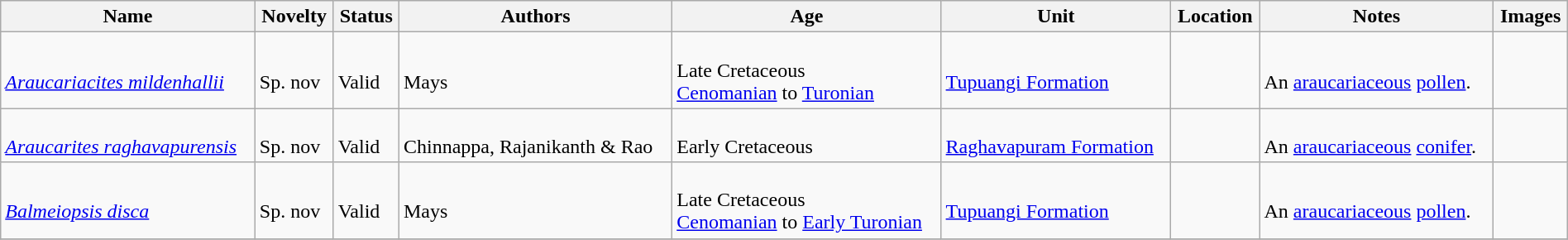<table class="wikitable sortable" align="center" width="100%">
<tr>
<th>Name</th>
<th>Novelty</th>
<th>Status</th>
<th>Authors</th>
<th>Age</th>
<th>Unit</th>
<th>Location</th>
<th>Notes</th>
<th>Images</th>
</tr>
<tr>
<td><br><em><a href='#'>Araucariacites mildenhallii</a></em></td>
<td><br>Sp. nov</td>
<td><br>Valid</td>
<td><br>Mays</td>
<td><br>Late Cretaceous<br> <a href='#'>Cenomanian</a> to <a href='#'>Turonian</a></td>
<td><br><a href='#'>Tupuangi Formation</a></td>
<td><br></td>
<td><br>An <a href='#'>araucariaceous</a> <a href='#'>pollen</a>.</td>
<td></td>
</tr>
<tr>
<td><br><em><a href='#'>Araucarites raghavapurensis</a></em></td>
<td><br>Sp. nov</td>
<td><br>Valid</td>
<td><br>Chinnappa, Rajanikanth & Rao</td>
<td><br>Early Cretaceous</td>
<td><br><a href='#'>Raghavapuram Formation</a></td>
<td><br></td>
<td><br>An <a href='#'>araucariaceous</a> <a href='#'>conifer</a>.</td>
<td></td>
</tr>
<tr>
<td><br><em><a href='#'>Balmeiopsis disca</a></em></td>
<td><br>Sp. nov</td>
<td><br>Valid</td>
<td><br>Mays</td>
<td><br>Late Cretaceous<br> <a href='#'>Cenomanian</a> to <a href='#'>Early Turonian</a></td>
<td><br><a href='#'>Tupuangi Formation</a></td>
<td><br></td>
<td><br>An <a href='#'>araucariaceous</a> <a href='#'>pollen</a>.</td>
<td></td>
</tr>
<tr>
</tr>
</table>
